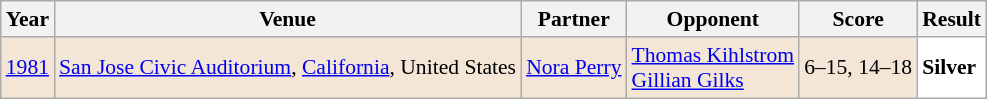<table class="sortable wikitable" style="font-size: 90%;">
<tr>
<th>Year</th>
<th>Venue</th>
<th>Partner</th>
<th>Opponent</th>
<th>Score</th>
<th>Result</th>
</tr>
<tr style="background:#F3E6D7">
<td align="center"><a href='#'>1981</a></td>
<td align="left"><a href='#'>San Jose Civic Auditorium</a>, <a href='#'>California</a>, United States</td>
<td align="left"> <a href='#'>Nora Perry</a></td>
<td align="left"> <a href='#'>Thomas Kihlstrom</a><br> <a href='#'>Gillian Gilks</a></td>
<td align="left">6–15, 14–18</td>
<td style="text-align:left; background:white"> <strong>Silver</strong></td>
</tr>
</table>
